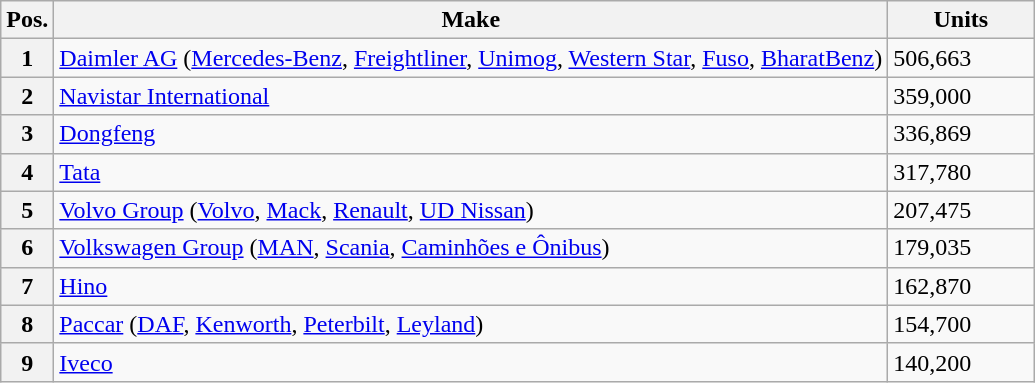<table class="wikitable sortable" style="text-align:left;">
<tr>
<th>Pos.</th>
<th>Make</th>
<th>Units</th>
</tr>
<tr>
<th>1</th>
<td><a href='#'>Daimler AG</a> (<a href='#'>Mercedes-Benz</a>, <a href='#'>Freightliner</a>, <a href='#'>Unimog</a>, <a href='#'>Western Star</a>, <a href='#'>Fuso</a>, <a href='#'>BharatBenz</a>)</td>
<td>506,663</td>
</tr>
<tr>
<th>2</th>
<td><a href='#'>Navistar International</a></td>
<td>359,000</td>
</tr>
<tr>
<th>3</th>
<td><a href='#'>Dongfeng</a></td>
<td>336,869</td>
</tr>
<tr>
<th>4</th>
<td><a href='#'>Tata</a></td>
<td>317,780</td>
</tr>
<tr>
<th>5</th>
<td><a href='#'>Volvo Group</a> (<a href='#'>Volvo</a>, <a href='#'>Mack</a>, <a href='#'>Renault</a>, <a href='#'>UD Nissan</a>)</td>
<td style="width: 90px;">207,475</td>
</tr>
<tr>
<th>6</th>
<td><a href='#'>Volkswagen Group</a> (<a href='#'>MAN</a>, <a href='#'>Scania</a>, <a href='#'>Caminhões e Ônibus</a>)</td>
<td>179,035</td>
</tr>
<tr>
<th>7</th>
<td><a href='#'>Hino</a></td>
<td>162,870</td>
</tr>
<tr>
<th>8</th>
<td><a href='#'>Paccar</a> (<a href='#'>DAF</a>, <a href='#'>Kenworth</a>, <a href='#'>Peterbilt</a>, <a href='#'>Leyland</a>)</td>
<td>154,700</td>
</tr>
<tr>
<th>9</th>
<td><a href='#'>Iveco</a></td>
<td>140,200</td>
</tr>
</table>
